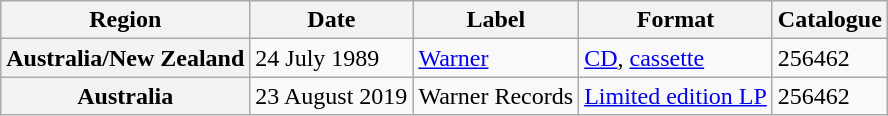<table class="wikitable plainrowheaders">
<tr>
<th scope="col">Region</th>
<th scope="col">Date</th>
<th scope="col">Label</th>
<th scope="col">Format</th>
<th scope="col">Catalogue</th>
</tr>
<tr>
<th scope="row">Australia/New Zealand</th>
<td>24 July 1989</td>
<td><a href='#'>Warner</a></td>
<td><a href='#'>CD</a>, <a href='#'>cassette</a></td>
<td>256462</td>
</tr>
<tr>
<th scope="row">Australia</th>
<td>23 August 2019</td>
<td>Warner Records</td>
<td><a href='#'>Limited edition LP</a></td>
<td>256462</td>
</tr>
</table>
